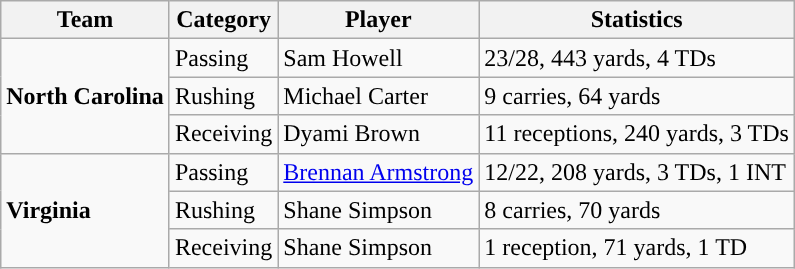<table class="wikitable" style="float: left;">
<tr>
<th>Team</th>
<th>Category</th>
<th>Player</th>
<th>Statistics</th>
</tr>
<tr>
<td rowspan=3><strong>North Carolina</strong></td>
<td>Passing</td>
<td>Sam Howell</td>
<td>23/28, 443 yards, 4 TDs</td>
</tr>
<tr>
<td>Rushing</td>
<td>Michael Carter</td>
<td>9 carries, 64 yards</td>
</tr>
<tr>
<td>Receiving</td>
<td>Dyami Brown</td>
<td>11 receptions, 240 yards, 3 TDs</td>
</tr>
<tr>
<td rowspan=3><strong>Virginia</strong></td>
<td>Passing</td>
<td><a href='#'>Brennan Armstrong</a></td>
<td>12/22, 208 yards, 3 TDs, 1 INT</td>
</tr>
<tr>
<td>Rushing</td>
<td>Shane Simpson</td>
<td>8 carries, 70 yards</td>
</tr>
<tr>
<td>Receiving</td>
<td>Shane Simpson</td>
<td>1 reception, 71 yards, 1 TD</td>
</tr>
</table>
